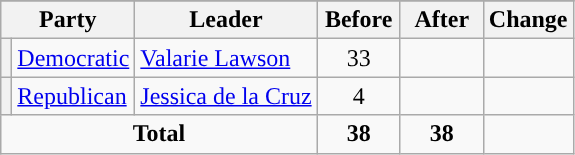<table class="wikitable" style="text-align:center;">
<tr>
</tr>
<tr>
<th colspan="2">Party</th>
<th>Leader</th>
<th style="width:3em">Before</th>
<th style="width:3em">After</th>
<th style="width:3em">Change</th>
</tr>
<tr>
<th style="background-color:"></th>
<td style="text-align:left;"><a href='#'>Democratic</a></td>
<td style="text-align:left;"><a href='#'>Valarie Lawson</a></td>
<td>33</td>
<td></td>
<td></td>
</tr>
<tr>
<th style="background-color:"></th>
<td style="text-align:left;"><a href='#'>Republican</a></td>
<td style="text-align:left;"><a href='#'>Jessica de la Cruz</a></td>
<td>4</td>
<td></td>
<td></td>
</tr>
<tr>
<td colspan="3"><strong>Total</strong></td>
<td><strong>38</strong></td>
<td><strong>38</strong></td>
<td></td>
</tr>
</table>
